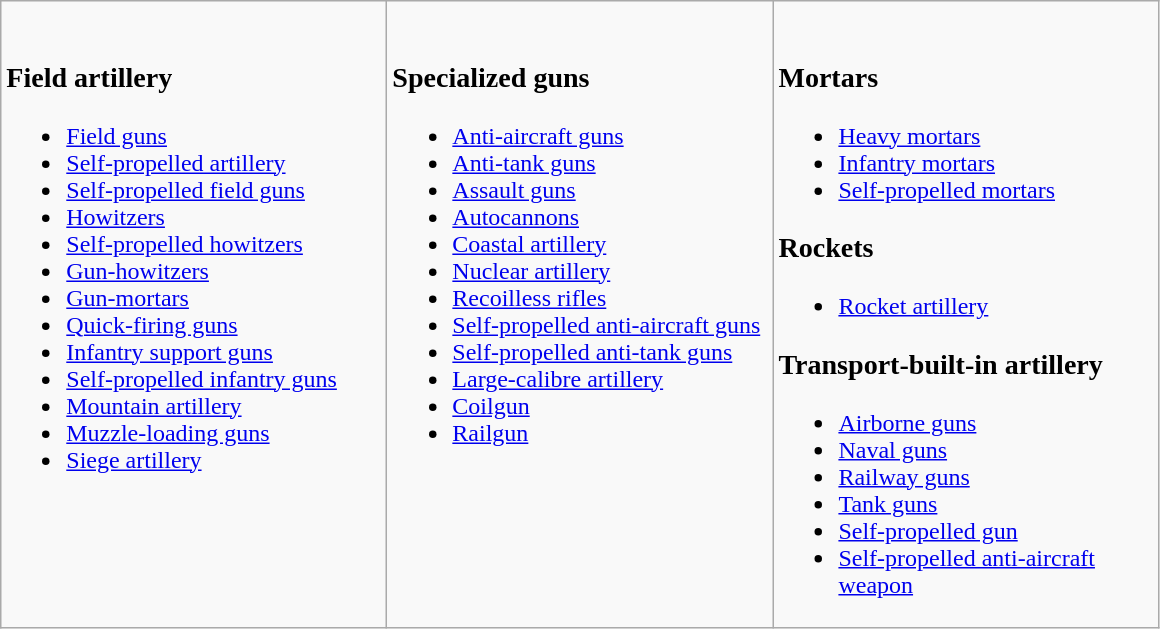<table class="wikitable">
<tr valign=top>
<td width=250px><br><h3>Field artillery</h3><ul><li><a href='#'>Field guns</a></li><li><a href='#'>Self-propelled artillery</a></li><li><a href='#'>Self-propelled field guns</a></li><li><a href='#'>Howitzers</a></li><li><a href='#'>Self-propelled howitzers</a></li><li><a href='#'>Gun-howitzers</a></li><li><a href='#'>Gun-mortars</a></li><li><a href='#'>Quick-firing guns</a></li><li><a href='#'>Infantry support guns</a></li><li><a href='#'>Self-propelled infantry guns</a></li><li><a href='#'>Mountain artillery</a></li><li><a href='#'>Muzzle-loading guns</a></li><li><a href='#'>Siege artillery</a></li></ul></td>
<td width=250px><br><h3>Specialized guns</h3><ul><li><a href='#'>Anti-aircraft guns</a></li><li><a href='#'>Anti-tank guns</a></li><li><a href='#'>Assault guns</a></li><li><a href='#'>Autocannons</a></li><li><a href='#'>Coastal artillery</a></li><li><a href='#'>Nuclear artillery</a></li><li><a href='#'>Recoilless rifles</a></li><li><a href='#'>Self-propelled anti-aircraft guns</a></li><li><a href='#'>Self-propelled anti-tank guns</a></li><li><a href='#'>Large-calibre artillery</a></li><li><a href='#'>Coilgun</a></li><li><a href='#'>Railgun</a></li></ul></td>
<td width=250px><br><h3>Mortars</h3><ul><li><a href='#'>Heavy mortars</a></li><li><a href='#'>Infantry mortars</a></li><li><a href='#'>Self-propelled mortars</a></li></ul><h3>Rockets</h3><ul><li><a href='#'>Rocket artillery</a></li></ul><h3>Transport-built-in artillery</h3><ul><li><a href='#'>Airborne guns</a></li><li><a href='#'>Naval guns</a></li><li><a href='#'>Railway guns</a></li><li><a href='#'>Tank guns</a></li><li><a href='#'>Self-propelled gun</a></li><li><a href='#'>Self-propelled anti-aircraft weapon</a></li></ul></td>
</tr>
</table>
